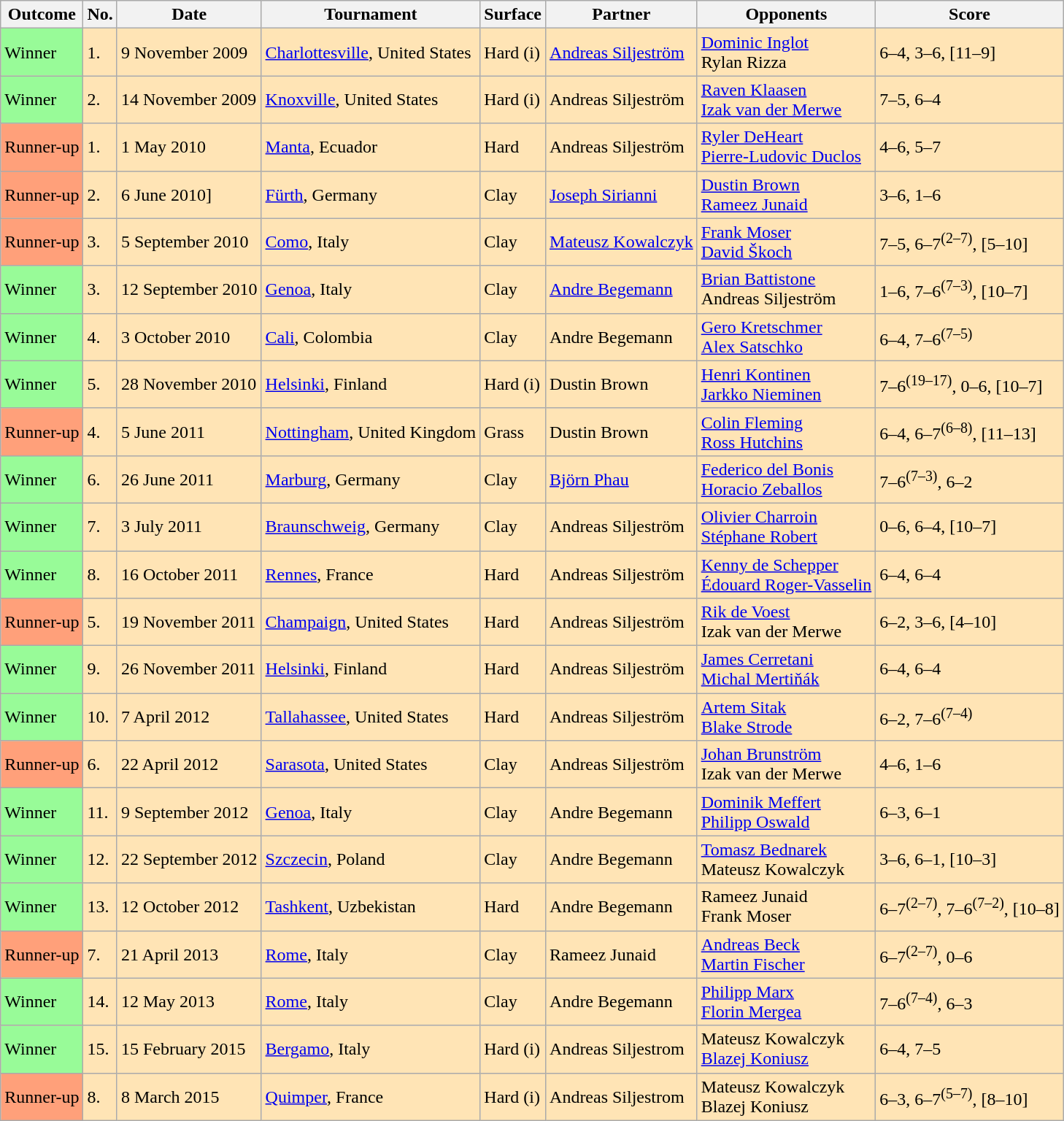<table class="sortable wikitable">
<tr>
<th>Outcome</th>
<th>No.</th>
<th>Date</th>
<th>Tournament</th>
<th>Surface</th>
<th>Partner</th>
<th>Opponents</th>
<th>Score</th>
</tr>
<tr bgcolor="moccasin">
<td style="background:#98FB98">Winner</td>
<td>1.</td>
<td>9 November 2009</td>
<td><a href='#'>Charlottesville</a>, United States</td>
<td>Hard (i)</td>
<td> <a href='#'>Andreas Siljeström</a></td>
<td> <a href='#'>Dominic Inglot</a> <br>  Rylan Rizza</td>
<td>6–4, 3–6, [11–9]</td>
</tr>
<tr bgcolor="moccasin">
<td style="background:#98FB98">Winner</td>
<td>2.</td>
<td>14 November 2009</td>
<td><a href='#'>Knoxville</a>, United States</td>
<td>Hard (i)</td>
<td> Andreas Siljeström</td>
<td> <a href='#'>Raven Klaasen</a> <br>  <a href='#'>Izak van der Merwe</a></td>
<td>7–5, 6–4</td>
</tr>
<tr bgcolor="moccasin">
<td style="background:#FFA07A">Runner-up</td>
<td>1.</td>
<td>1 May 2010</td>
<td><a href='#'>Manta</a>, Ecuador</td>
<td>Hard</td>
<td> Andreas Siljeström</td>
<td> <a href='#'>Ryler DeHeart</a> <br>  <a href='#'>Pierre-Ludovic Duclos</a></td>
<td>4–6, 5–7</td>
</tr>
<tr bgcolor="moccasin">
<td style="background:#FFA07A">Runner-up</td>
<td>2.</td>
<td>6 June 2010]</td>
<td><a href='#'>Fürth</a>, Germany</td>
<td>Clay</td>
<td> <a href='#'>Joseph Sirianni</a></td>
<td> <a href='#'>Dustin Brown</a> <br>  <a href='#'>Rameez Junaid</a></td>
<td>3–6, 1–6</td>
</tr>
<tr bgcolor="moccasin">
<td style="background:#FFA07A">Runner-up</td>
<td>3.</td>
<td>5 September 2010</td>
<td><a href='#'>Como</a>, Italy</td>
<td>Clay</td>
<td> <a href='#'>Mateusz Kowalczyk</a></td>
<td> <a href='#'>Frank Moser</a> <br>  <a href='#'>David Škoch</a></td>
<td>7–5, 6–7<sup>(2–7)</sup>, [5–10]</td>
</tr>
<tr bgcolor="moccasin">
<td style="background:#98FB98">Winner</td>
<td>3.</td>
<td>12 September 2010</td>
<td><a href='#'>Genoa</a>, Italy</td>
<td>Clay</td>
<td> <a href='#'>Andre Begemann</a></td>
<td> <a href='#'>Brian Battistone</a> <br>  Andreas Siljeström</td>
<td>1–6, 7–6<sup>(7–3)</sup>, [10–7]</td>
</tr>
<tr bgcolor="moccasin">
<td bgcolor="98FB98">Winner</td>
<td>4.</td>
<td>3 October 2010</td>
<td><a href='#'>Cali</a>, Colombia</td>
<td>Clay</td>
<td> Andre Begemann</td>
<td> <a href='#'>Gero Kretschmer</a> <br>  <a href='#'>Alex Satschko</a></td>
<td>6–4, 7–6<sup>(7–5)</sup></td>
</tr>
<tr bgcolor="moccasin">
<td bgcolor="98FB98">Winner</td>
<td>5.</td>
<td>28 November 2010</td>
<td><a href='#'>Helsinki</a>, Finland</td>
<td>Hard (i)</td>
<td> Dustin Brown</td>
<td> <a href='#'>Henri Kontinen</a><br> <a href='#'>Jarkko Nieminen</a></td>
<td>7–6<sup>(19–17)</sup>, 0–6, [10–7]</td>
</tr>
<tr bgcolor="moccasin">
<td style="background:#FFA07A">Runner-up</td>
<td>4.</td>
<td>5 June 2011</td>
<td><a href='#'>Nottingham</a>, United Kingdom</td>
<td>Grass</td>
<td> Dustin Brown</td>
<td> <a href='#'>Colin Fleming</a> <br>  <a href='#'>Ross Hutchins</a></td>
<td>6–4, 6–7<sup>(6–8)</sup>, [11–13]</td>
</tr>
<tr bgcolor="moccasin">
<td bgcolor="98FB98">Winner</td>
<td>6.</td>
<td>26 June 2011</td>
<td><a href='#'>Marburg</a>, Germany</td>
<td>Clay</td>
<td> <a href='#'>Björn Phau</a></td>
<td> <a href='#'>Federico del Bonis</a> <br>  <a href='#'>Horacio Zeballos</a></td>
<td>7–6<sup>(7–3)</sup>, 6–2</td>
</tr>
<tr bgcolor="moccasin">
<td bgcolor="98FB98">Winner</td>
<td>7.</td>
<td>3 July 2011</td>
<td><a href='#'>Braunschweig</a>, Germany</td>
<td>Clay</td>
<td> Andreas Siljeström</td>
<td> <a href='#'>Olivier Charroin</a> <br>  <a href='#'>Stéphane Robert</a></td>
<td>0–6, 6–4, [10–7]</td>
</tr>
<tr bgcolor="moccasin">
<td bgcolor="98FB98">Winner</td>
<td>8.</td>
<td>16 October 2011</td>
<td><a href='#'>Rennes</a>, France</td>
<td>Hard</td>
<td> Andreas Siljeström</td>
<td> <a href='#'>Kenny de Schepper</a> <br>  <a href='#'>Édouard Roger-Vasselin</a></td>
<td>6–4, 6–4</td>
</tr>
<tr bgcolor="moccasin">
<td style="background:#FFA07A">Runner-up</td>
<td>5.</td>
<td>19 November 2011</td>
<td><a href='#'>Champaign</a>, United States</td>
<td>Hard</td>
<td> Andreas Siljeström</td>
<td> <a href='#'>Rik de Voest</a> <br>  Izak van der Merwe</td>
<td>6–2, 3–6, [4–10]</td>
</tr>
<tr bgcolor="moccasin">
<td bgcolor="98FB98">Winner</td>
<td>9.</td>
<td>26 November 2011</td>
<td><a href='#'>Helsinki</a>, Finland</td>
<td>Hard</td>
<td> Andreas Siljeström</td>
<td> <a href='#'>James Cerretani</a> <br>  <a href='#'>Michal Mertiňák</a></td>
<td>6–4, 6–4</td>
</tr>
<tr bgcolor="moccasin">
<td bgcolor="98FB98">Winner</td>
<td>10.</td>
<td>7 April 2012</td>
<td><a href='#'>Tallahassee</a>, United States</td>
<td>Hard</td>
<td> Andreas Siljeström</td>
<td> <a href='#'>Artem Sitak</a> <br>  <a href='#'>Blake Strode</a></td>
<td>6–2, 7–6<sup>(7–4)</sup></td>
</tr>
<tr bgcolor="moccasin">
<td style="background:#FFA07A">Runner-up</td>
<td>6.</td>
<td>22 April 2012</td>
<td><a href='#'>Sarasota</a>, United States</td>
<td>Clay</td>
<td> Andreas Siljeström</td>
<td> <a href='#'>Johan Brunström</a> <br>  Izak van der Merwe</td>
<td>4–6, 1–6</td>
</tr>
<tr bgcolor="moccasin">
<td bgcolor="98FB98">Winner</td>
<td>11.</td>
<td>9 September 2012</td>
<td><a href='#'>Genoa</a>, Italy</td>
<td>Clay</td>
<td> Andre Begemann</td>
<td> <a href='#'>Dominik Meffert</a> <br>  <a href='#'>Philipp Oswald</a></td>
<td>6–3, 6–1</td>
</tr>
<tr bgcolor="moccasin">
<td bgcolor="98FB98">Winner</td>
<td>12.</td>
<td>22 September 2012</td>
<td><a href='#'>Szczecin</a>, Poland</td>
<td>Clay</td>
<td> Andre Begemann</td>
<td> <a href='#'>Tomasz Bednarek</a> <br>  Mateusz Kowalczyk</td>
<td>3–6, 6–1, [10–3]</td>
</tr>
<tr bgcolor="moccasin">
<td bgcolor="98FB98">Winner</td>
<td>13.</td>
<td>12 October 2012</td>
<td><a href='#'>Tashkent</a>, Uzbekistan</td>
<td>Hard</td>
<td> Andre Begemann</td>
<td> Rameez Junaid <br>  Frank Moser</td>
<td>6–7<sup>(2–7)</sup>, 7–6<sup>(7–2)</sup>, [10–8]</td>
</tr>
<tr bgcolor="moccasin">
<td style="background:#FFA07A">Runner-up</td>
<td>7.</td>
<td>21 April 2013</td>
<td><a href='#'>Rome</a>, Italy</td>
<td>Clay</td>
<td> Rameez Junaid</td>
<td> <a href='#'>Andreas Beck</a> <br>  <a href='#'>Martin Fischer</a></td>
<td>6–7<sup>(2–7)</sup>, 0–6</td>
</tr>
<tr bgcolor="moccasin">
<td bgcolor="98FB98">Winner</td>
<td>14.</td>
<td>12 May 2013</td>
<td><a href='#'>Rome</a>, Italy</td>
<td>Clay</td>
<td> Andre Begemann</td>
<td> <a href='#'>Philipp Marx</a> <br>  <a href='#'>Florin Mergea</a></td>
<td>7–6<sup>(7–4)</sup>, 6–3</td>
</tr>
<tr bgcolor="moccasin">
<td bgcolor="98FB98">Winner</td>
<td>15.</td>
<td>15 February 2015</td>
<td><a href='#'>Bergamo</a>, Italy</td>
<td>Hard (i)</td>
<td> Andreas Siljestrom</td>
<td> Mateusz Kowalczyk <br>  <a href='#'>Blazej Koniusz</a></td>
<td>6–4, 7–5</td>
</tr>
<tr bgcolor="moccasin">
<td style="background:#FFA07A">Runner-up</td>
<td>8.</td>
<td>8 March 2015</td>
<td><a href='#'>Quimper</a>, France</td>
<td>Hard (i)</td>
<td> Andreas Siljestrom</td>
<td> Mateusz Kowalczyk <br>  Blazej Koniusz</td>
<td>6–3, 6–7<sup>(5–7)</sup>, [8–10]</td>
</tr>
</table>
